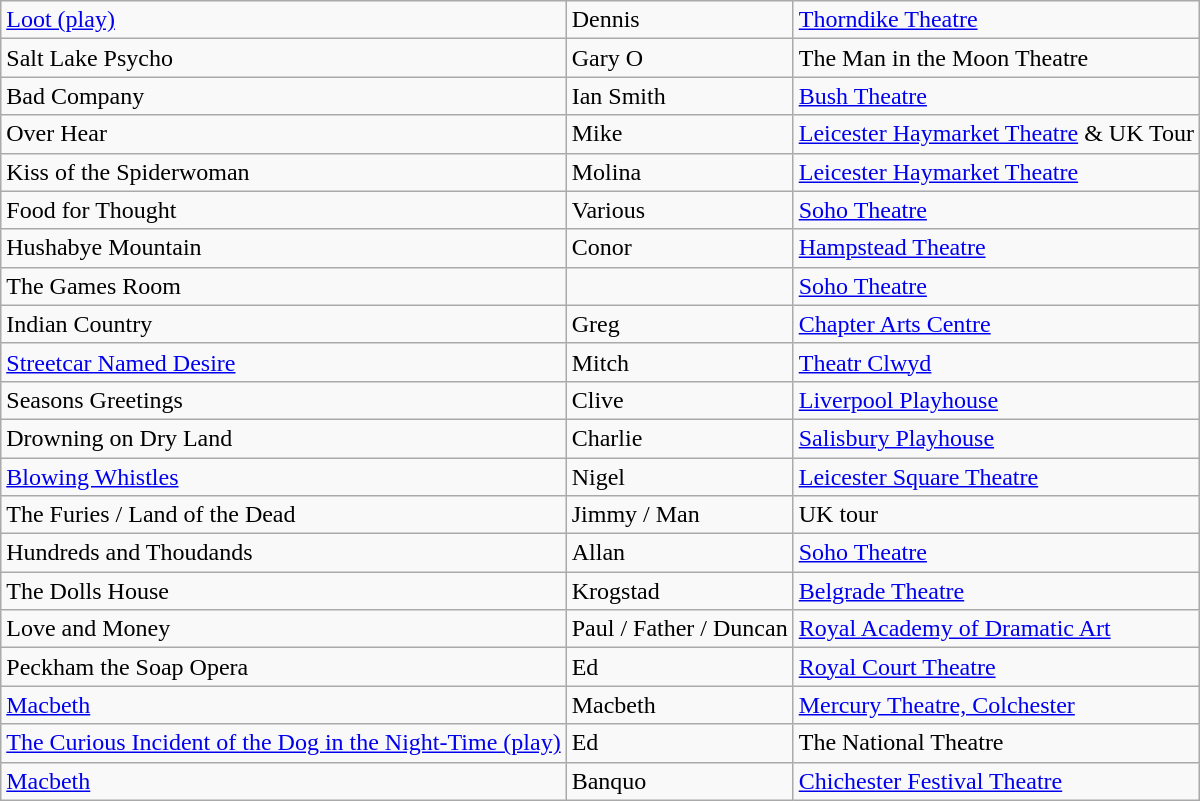<table class="wikitable">
<tr>
<td><a href='#'>Loot (play)</a></td>
<td>Dennis</td>
<td><a href='#'>Thorndike Theatre</a></td>
</tr>
<tr>
<td>Salt Lake Psycho</td>
<td>Gary O</td>
<td>The Man in the Moon Theatre</td>
</tr>
<tr>
<td>Bad Company</td>
<td>Ian Smith</td>
<td><a href='#'>Bush Theatre</a></td>
</tr>
<tr>
<td>Over Hear</td>
<td>Mike</td>
<td><a href='#'>Leicester Haymarket Theatre</a> & UK Tour</td>
</tr>
<tr>
<td>Kiss of the Spiderwoman</td>
<td>Molina</td>
<td><a href='#'>Leicester Haymarket Theatre</a></td>
</tr>
<tr>
<td>Food for Thought</td>
<td>Various</td>
<td><a href='#'>Soho Theatre</a></td>
</tr>
<tr>
<td>Hushabye Mountain</td>
<td>Conor</td>
<td><a href='#'>Hampstead Theatre</a></td>
</tr>
<tr>
<td>The Games Room</td>
<td></td>
<td><a href='#'>Soho Theatre</a></td>
</tr>
<tr>
<td>Indian Country</td>
<td>Greg</td>
<td><a href='#'>Chapter Arts Centre</a></td>
</tr>
<tr>
<td><a href='#'>Streetcar Named Desire</a></td>
<td>Mitch</td>
<td><a href='#'>Theatr Clwyd</a></td>
</tr>
<tr>
<td>Seasons Greetings</td>
<td>Clive</td>
<td><a href='#'>Liverpool Playhouse</a></td>
</tr>
<tr>
<td>Drowning on Dry Land</td>
<td>Charlie</td>
<td><a href='#'>Salisbury Playhouse</a></td>
</tr>
<tr>
<td><a href='#'>Blowing Whistles</a></td>
<td>Nigel</td>
<td><a href='#'>Leicester Square Theatre</a></td>
</tr>
<tr>
<td>The Furies / Land of the Dead</td>
<td>Jimmy / Man</td>
<td>UK tour</td>
</tr>
<tr>
<td>Hundreds and Thoudands</td>
<td>Allan</td>
<td><a href='#'>Soho Theatre</a></td>
</tr>
<tr>
<td>The Dolls House</td>
<td>Krogstad</td>
<td><a href='#'>Belgrade Theatre</a></td>
</tr>
<tr>
<td>Love and Money</td>
<td>Paul / Father / Duncan</td>
<td><a href='#'>Royal Academy of Dramatic Art</a></td>
</tr>
<tr>
<td>Peckham the Soap Opera</td>
<td>Ed</td>
<td><a href='#'>Royal Court Theatre</a></td>
</tr>
<tr>
<td><a href='#'>Macbeth</a></td>
<td>Macbeth</td>
<td><a href='#'>Mercury Theatre, Colchester</a></td>
</tr>
<tr>
<td><a href='#'>The Curious Incident of the Dog in the Night-Time (play)</a></td>
<td>Ed</td>
<td>The National Theatre</td>
</tr>
<tr>
<td><a href='#'>Macbeth</a></td>
<td>Banquo</td>
<td><a href='#'>Chichester Festival Theatre</a></td>
</tr>
</table>
